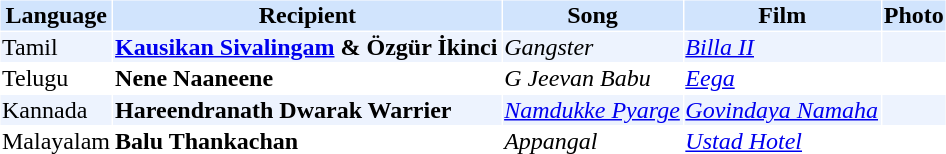<table cellspacing="1" cellpadding="1" border="0" style="width:50%;">
<tr style="background:#d1e4fd;">
<th>Language</th>
<th>Recipient</th>
<th>Song</th>
<th>Film</th>
<th>Photo</th>
</tr>
<tr style="background:#edf3fe;">
<td>Tamil</td>
<td><strong><a href='#'>Kausikan Sivalingam</a> & Özgür İkinci</strong></td>
<td><em>Gangster</em></td>
<td><em><a href='#'>Billa II</a></em></td>
<td></td>
</tr>
<tr>
<td>Telugu</td>
<td><strong>Nene Naaneene</strong></td>
<td><em>G Jeevan Babu</em></td>
<td><em><a href='#'>Eega</a></em></td>
<td></td>
</tr>
<tr style="background:#edf3fe;">
<td>Kannada</td>
<td><strong>Hareendranath Dwarak Warrier</strong></td>
<td><em><a href='#'>Namdukke Pyarge</a></em></td>
<td><em><a href='#'>Govindaya Namaha</a></em></td>
<td></td>
</tr>
<tr>
<td>Malayalam</td>
<td><strong>Balu Thankachan</strong></td>
<td><em>Appangal</em></td>
<td><em><a href='#'>Ustad Hotel</a></em></td>
<td></td>
</tr>
</table>
